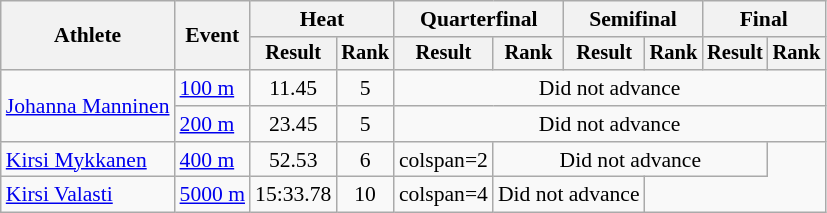<table class=wikitable style="font-size:90%">
<tr>
<th rowspan="2">Athlete</th>
<th rowspan="2">Event</th>
<th colspan="2">Heat</th>
<th colspan="2">Quarterfinal</th>
<th colspan="2">Semifinal</th>
<th colspan="2">Final</th>
</tr>
<tr style="font-size:95%">
<th>Result</th>
<th>Rank</th>
<th>Result</th>
<th>Rank</th>
<th>Result</th>
<th>Rank</th>
<th>Result</th>
<th>Rank</th>
</tr>
<tr align=center>
<td align=left rowspan=2><a href='#'>Johanna Manninen</a></td>
<td align=left><a href='#'>100 m</a></td>
<td>11.45</td>
<td>5</td>
<td colspan=6>Did not advance</td>
</tr>
<tr align=center>
<td align=left><a href='#'>200 m</a></td>
<td>23.45</td>
<td>5</td>
<td colspan=6>Did not advance</td>
</tr>
<tr align=center>
<td align=left><a href='#'>Kirsi Mykkanen</a></td>
<td align=left><a href='#'>400 m</a></td>
<td>52.53</td>
<td>6</td>
<td>colspan=2 </td>
<td colspan=4>Did not advance</td>
</tr>
<tr align=center>
<td align=left><a href='#'>Kirsi Valasti</a></td>
<td align=left><a href='#'>5000 m</a></td>
<td>15:33.78</td>
<td>10</td>
<td>colspan=4 </td>
<td colspan=2>Did not advance</td>
</tr>
</table>
